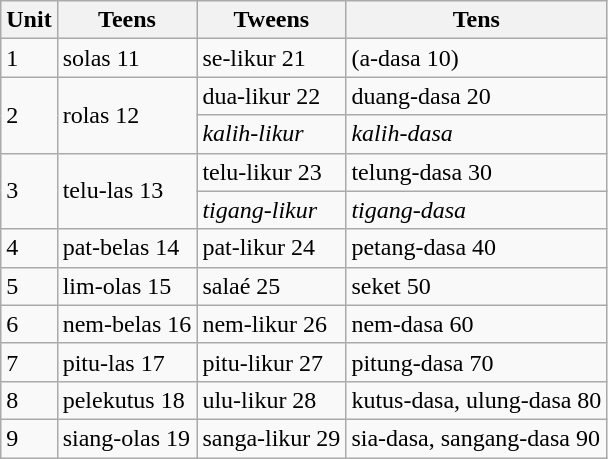<table class=wikitable>
<tr>
<th>Unit</th>
<th>Teens</th>
<th>Tweens</th>
<th>Tens</th>
</tr>
<tr>
<td>1</td>
<td>solas 11</td>
<td>se-likur 21</td>
<td>(a-dasa 10)</td>
</tr>
<tr>
<td rowspan=2>2</td>
<td rowspan=2>rolas 12</td>
<td>dua-likur 22</td>
<td>duang-dasa 20</td>
</tr>
<tr>
<td><em>kalih-likur</em></td>
<td><em>kalih-dasa</em></td>
</tr>
<tr>
<td rowspan=2>3</td>
<td rowspan=2>telu-las 13</td>
<td>telu-likur 23</td>
<td>telung-dasa 30</td>
</tr>
<tr>
<td><em>tigang-likur</em></td>
<td><em>tigang-dasa</em></td>
</tr>
<tr>
<td>4</td>
<td>pat-belas 14</td>
<td>pat-likur 24</td>
<td>petang-dasa 40</td>
</tr>
<tr>
<td>5</td>
<td>lim-olas 15</td>
<td>salaé 25</td>
<td>seket 50</td>
</tr>
<tr>
<td>6</td>
<td>nem-belas 16</td>
<td>nem-likur 26</td>
<td>nem-dasa 60</td>
</tr>
<tr>
<td>7</td>
<td>pitu-las 17</td>
<td>pitu-likur 27</td>
<td>pitung-dasa 70</td>
</tr>
<tr>
<td>8</td>
<td>pelekutus 18</td>
<td>ulu-likur 28</td>
<td>kutus-dasa, ulung-dasa 80</td>
</tr>
<tr>
<td>9</td>
<td>siang-olas 19</td>
<td>sanga-likur 29</td>
<td>sia-dasa, sangang-dasa 90</td>
</tr>
</table>
